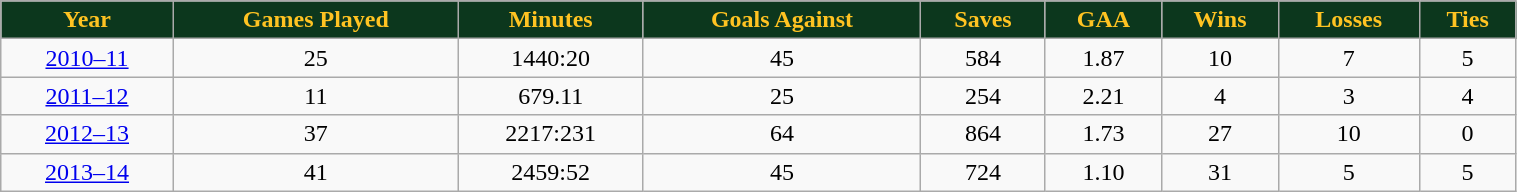<table class="wikitable" width="80%">
<tr align="center"  style="background:#0C371D;color:#ffc322;">
<td><strong>Year</strong></td>
<td><strong>Games Played</strong></td>
<td><strong>Minutes</strong></td>
<td><strong>Goals Against</strong></td>
<td><strong>Saves</strong></td>
<td><strong>GAA</strong></td>
<td><strong>Wins</strong></td>
<td><strong>Losses</strong></td>
<td><strong>Ties</strong></td>
</tr>
<tr align="center" bgcolor="">
<td><a href='#'>2010–11</a></td>
<td>25</td>
<td>1440:20</td>
<td>45</td>
<td>584</td>
<td>1.87</td>
<td>10</td>
<td>7</td>
<td>5</td>
</tr>
<tr align="center" bgcolor="">
<td><a href='#'>2011–12</a></td>
<td>11</td>
<td>679.11</td>
<td>25</td>
<td>254</td>
<td>2.21</td>
<td>4</td>
<td>3</td>
<td>4</td>
</tr>
<tr align="center" bgcolor="">
<td><a href='#'>2012–13</a></td>
<td>37</td>
<td>2217:231</td>
<td>64</td>
<td>864</td>
<td>1.73</td>
<td>27</td>
<td>10</td>
<td>0</td>
</tr>
<tr align="center" bgcolor="">
<td><a href='#'>2013–14</a></td>
<td>41</td>
<td>2459:52</td>
<td>45</td>
<td>724</td>
<td>1.10</td>
<td>31</td>
<td>5</td>
<td>5</td>
</tr>
</table>
